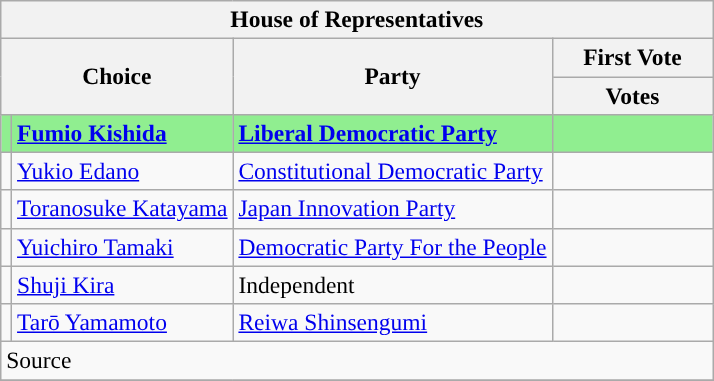<table class="wikitable" style="font-size:98%;">
<tr>
<th colspan="4">House of Representatives</th>
</tr>
<tr>
<th align="left" rowspan="2" colspan="2" width="100">Choice</th>
<th rowspan="2">Party</th>
<th colspan="2">First Vote</th>
</tr>
<tr>
<th width="100">Votes</th>
</tr>
<tr style="background:lightgreen;">
<td style="color:inherit;background:"></td>
<td style="text-align:left;"><strong><a href='#'>Fumio Kishida</a></strong></td>
<td style="text-align:left;"><strong><a href='#'>Liberal Democratic Party</a></strong></td>
<td><strong></strong></td>
</tr>
<tr>
<td style="color:inherit;background:"></td>
<td style="text-align:left;"><a href='#'>Yukio Edano</a></td>
<td style="text-align:left;"><a href='#'>Constitutional Democratic Party</a></td>
<td></td>
</tr>
<tr>
<td style="color:inherit;background:"></td>
<td style="text-align:left;"><a href='#'>Toranosuke Katayama</a></td>
<td style="text-align:left;"><a href='#'>Japan Innovation Party</a></td>
<td></td>
</tr>
<tr>
<td style="color:inherit;background:"></td>
<td style="text-align:left;"><a href='#'>Yuichiro Tamaki</a></td>
<td style="text-align:left;"><a href='#'>Democratic Party For the People</a></td>
<td></td>
</tr>
<tr>
<td style="color:inherit;background:"></td>
<td style="text-align:left;"><a href='#'>Shuji Kira</a></td>
<td style="text-align:left;">Independent</td>
<td></td>
</tr>
<tr>
<td style="color:inherit;background:"></td>
<td style="text-align:left;"><a href='#'>Tarō Yamamoto</a></td>
<td style="text-align:left;"><a href='#'>Reiwa Shinsengumi</a></td>
<td></td>
</tr>
<tr>
<td colspan=4>Source</td>
</tr>
<tr>
</tr>
</table>
